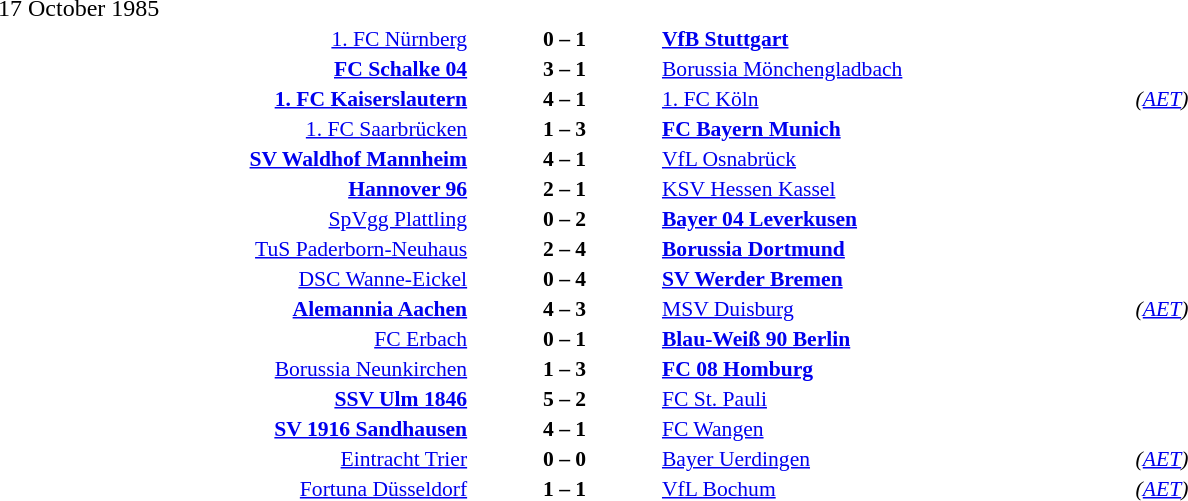<table width=100% cellspacing=1>
<tr>
<th width=25%></th>
<th width=10%></th>
<th width=25%></th>
<th></th>
</tr>
<tr>
<td>17 October 1985</td>
</tr>
<tr style=font-size:90%>
<td align=right><a href='#'>1. FC Nürnberg</a></td>
<td align=center><strong>0 – 1</strong></td>
<td><strong><a href='#'>VfB Stuttgart</a></strong></td>
</tr>
<tr style=font-size:90%>
<td align=right><strong><a href='#'>FC Schalke 04</a></strong></td>
<td align=center><strong>3 – 1</strong></td>
<td><a href='#'>Borussia Mönchengladbach</a></td>
</tr>
<tr style=font-size:90%>
<td align=right><strong><a href='#'>1. FC Kaiserslautern</a></strong></td>
<td align=center><strong>4 – 1</strong></td>
<td><a href='#'>1. FC Köln</a></td>
<td><em>(<a href='#'>AET</a>)</em></td>
</tr>
<tr style=font-size:90%>
<td align=right><a href='#'>1. FC Saarbrücken</a></td>
<td align=center><strong>1 – 3</strong></td>
<td><strong><a href='#'>FC Bayern Munich</a></strong></td>
</tr>
<tr style=font-size:90%>
<td align=right><strong><a href='#'>SV Waldhof Mannheim</a></strong></td>
<td align=center><strong>4 – 1</strong></td>
<td><a href='#'>VfL Osnabrück</a></td>
</tr>
<tr style=font-size:90%>
<td align=right><strong><a href='#'>Hannover 96</a></strong></td>
<td align=center><strong>2 – 1</strong></td>
<td><a href='#'>KSV Hessen Kassel</a></td>
</tr>
<tr style=font-size:90%>
<td align=right><a href='#'>SpVgg Plattling</a></td>
<td align=center><strong>0 – 2</strong></td>
<td><strong><a href='#'>Bayer 04 Leverkusen</a></strong></td>
</tr>
<tr style=font-size:90%>
<td align=right><a href='#'>TuS Paderborn-Neuhaus</a></td>
<td align=center><strong>2 – 4</strong></td>
<td><strong><a href='#'>Borussia Dortmund</a></strong></td>
</tr>
<tr style=font-size:90%>
<td align=right><a href='#'>DSC Wanne-Eickel</a></td>
<td align=center><strong>0 – 4</strong></td>
<td><strong><a href='#'>SV Werder Bremen</a></strong></td>
</tr>
<tr style=font-size:90%>
<td align=right><strong><a href='#'>Alemannia Aachen</a></strong></td>
<td align=center><strong>4 – 3</strong></td>
<td><a href='#'>MSV Duisburg</a></td>
<td><em>(<a href='#'>AET</a>)</em></td>
</tr>
<tr style=font-size:90%>
<td align=right><a href='#'>FC Erbach</a></td>
<td align=center><strong>0 – 1</strong></td>
<td><strong><a href='#'>Blau-Weiß 90 Berlin</a></strong></td>
</tr>
<tr style=font-size:90%>
<td align=right><a href='#'>Borussia Neunkirchen</a></td>
<td align=center><strong>1 – 3</strong></td>
<td><strong><a href='#'>FC 08 Homburg</a></strong></td>
</tr>
<tr style=font-size:90%>
<td align=right><strong><a href='#'>SSV Ulm 1846</a></strong></td>
<td align=center><strong>5 – 2</strong></td>
<td><a href='#'>FC St. Pauli</a></td>
</tr>
<tr style=font-size:90%>
<td align=right><strong><a href='#'>SV 1916 Sandhausen</a></strong></td>
<td align=center><strong>4 – 1</strong></td>
<td><a href='#'>FC Wangen</a></td>
</tr>
<tr style=font-size:90%>
<td align=right><a href='#'>Eintracht Trier</a></td>
<td align=center><strong>0 – 0</strong></td>
<td><a href='#'>Bayer Uerdingen</a></td>
<td><em>(<a href='#'>AET</a>)</em></td>
</tr>
<tr style=font-size:90%>
<td align=right><a href='#'>Fortuna Düsseldorf</a></td>
<td align=center><strong>1 – 1</strong></td>
<td><a href='#'>VfL Bochum</a></td>
<td><em>(<a href='#'>AET</a>)</em></td>
</tr>
</table>
